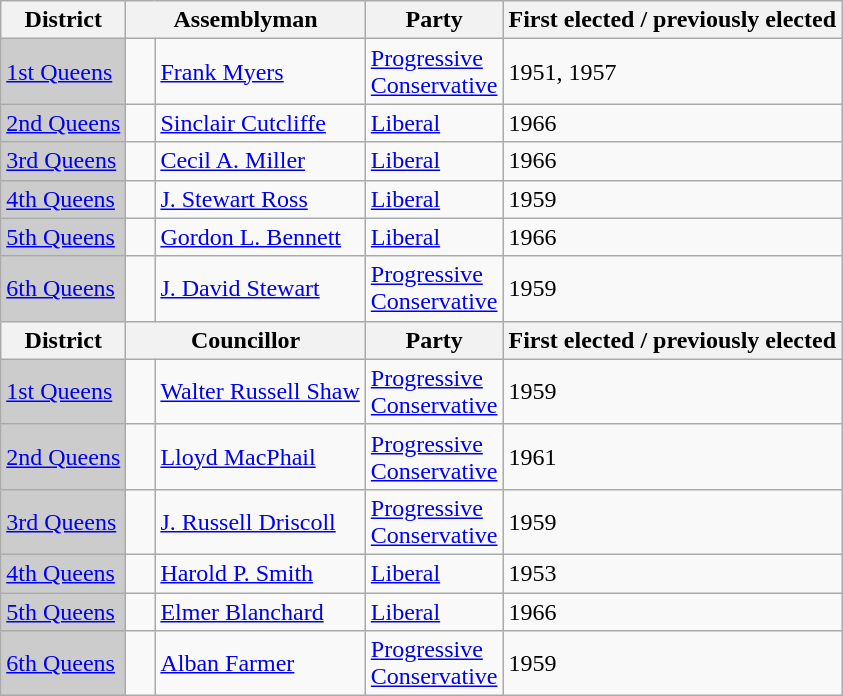<table class="wikitable sortable">
<tr>
<th>District</th>
<th colspan="2">Assemblyman</th>
<th>Party</th>
<th>First elected / previously elected</th>
</tr>
<tr>
<td bgcolor="CCCCCC"><a href='#'>1st Queens</a></td>
<td>   </td>
<td><a href='#'>Frank Myers</a></td>
<td><a href='#'>Progressive <br> Conservative</a></td>
<td>1951, 1957</td>
</tr>
<tr>
<td bgcolor="CCCCCC"><a href='#'>2nd Queens</a></td>
<td>   </td>
<td><a href='#'>Sinclair Cutcliffe</a></td>
<td><a href='#'>Liberal</a></td>
<td>1966</td>
</tr>
<tr>
<td bgcolor="CCCCCC"><a href='#'>3rd Queens</a></td>
<td>   </td>
<td><a href='#'>Cecil A. Miller</a></td>
<td><a href='#'>Liberal</a></td>
<td>1966</td>
</tr>
<tr>
<td bgcolor="CCCCCC"><a href='#'>4th Queens</a></td>
<td>   </td>
<td><a href='#'>J. Stewart Ross</a></td>
<td><a href='#'>Liberal</a></td>
<td>1959</td>
</tr>
<tr>
<td bgcolor="CCCCCC"><a href='#'>5th Queens</a></td>
<td>   </td>
<td><a href='#'>Gordon L. Bennett</a></td>
<td><a href='#'>Liberal</a></td>
<td>1966</td>
</tr>
<tr>
<td bgcolor="CCCCCC"><a href='#'>6th Queens</a></td>
<td>   </td>
<td><a href='#'>J. David Stewart</a></td>
<td><a href='#'>Progressive <br> Conservative</a></td>
<td>1959</td>
</tr>
<tr>
<th>District</th>
<th colspan="2">Councillor</th>
<th>Party</th>
<th>First elected / previously elected</th>
</tr>
<tr>
<td bgcolor="CCCCCC"><a href='#'>1st Queens</a></td>
<td>   </td>
<td><a href='#'>Walter Russell Shaw</a></td>
<td><a href='#'>Progressive <br> Conservative</a></td>
<td>1959</td>
</tr>
<tr>
<td bgcolor="CCCCCC"><a href='#'>2nd Queens</a></td>
<td>   </td>
<td><a href='#'>Lloyd MacPhail</a></td>
<td><a href='#'>Progressive <br> Conservative</a></td>
<td>1961</td>
</tr>
<tr>
<td bgcolor="CCCCCC"><a href='#'>3rd Queens</a></td>
<td>   </td>
<td><a href='#'>J. Russell Driscoll</a></td>
<td><a href='#'>Progressive <br> Conservative</a></td>
<td>1959</td>
</tr>
<tr>
<td bgcolor="CCCCCC"><a href='#'>4th Queens</a></td>
<td>   </td>
<td><a href='#'>Harold P. Smith</a></td>
<td><a href='#'>Liberal</a></td>
<td>1953</td>
</tr>
<tr>
<td bgcolor="CCCCCC"><a href='#'>5th Queens</a></td>
<td>   </td>
<td><a href='#'>Elmer Blanchard</a></td>
<td><a href='#'>Liberal</a></td>
<td>1966</td>
</tr>
<tr>
<td bgcolor="CCCCCC"><a href='#'>6th Queens</a></td>
<td>   </td>
<td><a href='#'>Alban Farmer</a></td>
<td><a href='#'>Progressive <br> Conservative</a></td>
<td>1959</td>
</tr>
</table>
